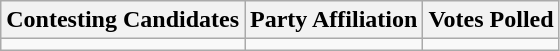<table class="wikitable sortable">
<tr>
<th>Contesting Candidates</th>
<th>Party Affiliation</th>
<th>Votes Polled</th>
</tr>
<tr>
<td></td>
<td></td>
<td></td>
</tr>
</table>
